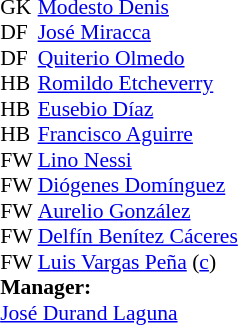<table style="font-size: 90%" cellspacing="0" cellpadding="0" align=center>
<tr>
<th width="25"></th>
</tr>
<tr>
<td>GK</td>
<td><a href='#'>Modesto Denis</a></td>
</tr>
<tr>
<td>DF</td>
<td><a href='#'>José Miracca</a></td>
</tr>
<tr>
<td>DF</td>
<td><a href='#'>Quiterio Olmedo</a></td>
</tr>
<tr>
<td>HB</td>
<td><a href='#'>Romildo Etcheverry</a></td>
</tr>
<tr>
<td>HB</td>
<td><a href='#'>Eusebio Díaz</a></td>
</tr>
<tr>
<td>HB</td>
<td><a href='#'>Francisco Aguirre</a></td>
</tr>
<tr>
<td>FW</td>
<td><a href='#'>Lino Nessi</a></td>
</tr>
<tr>
<td>FW</td>
<td><a href='#'>Diógenes Domínguez</a></td>
</tr>
<tr>
<td>FW</td>
<td><a href='#'>Aurelio González</a></td>
</tr>
<tr>
<td>FW</td>
<td><a href='#'>Delfín Benítez Cáceres</a></td>
</tr>
<tr>
<td>FW</td>
<td><a href='#'>Luis Vargas Peña</a> (<a href='#'>c</a>)</td>
</tr>
<tr>
<td colspan=3><strong>Manager:</strong></td>
</tr>
<tr>
<td colspan=4> <a href='#'>José Durand Laguna</a></td>
</tr>
</table>
